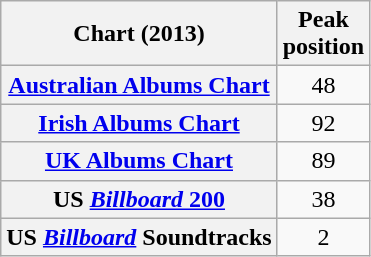<table class="wikitable sortable plainrowheaders" style="text-align: center">
<tr>
<th scope="col">Chart (2013)</th>
<th scope="col">Peak<br>position</th>
</tr>
<tr>
<th scope="row"><a href='#'>Australian Albums Chart</a></th>
<td style="text-align:center;">48</td>
</tr>
<tr>
<th scope="row"><a href='#'>Irish Albums Chart</a></th>
<td style="text-align:center;">92</td>
</tr>
<tr>
<th scope="row"><a href='#'>UK Albums Chart</a></th>
<td style="text-align:center;">89</td>
</tr>
<tr>
<th scope="row">US <a href='#'><em>Billboard</em> 200</a></th>
<td style="text-align:center;">38</td>
</tr>
<tr>
<th scope="row">US <em><a href='#'>Billboard</a></em> Soundtracks</th>
<td style="text-align:center;">2</td>
</tr>
</table>
